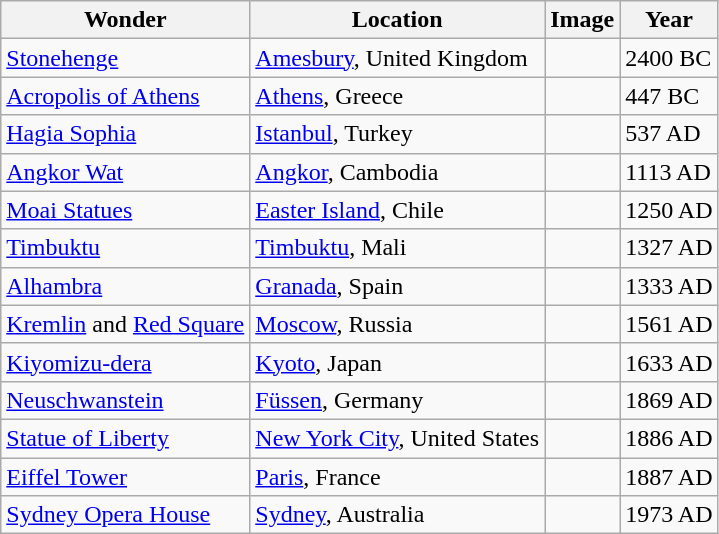<table class="wikitable">
<tr>
<th>Wonder</th>
<th>Location</th>
<th>Image</th>
<th>Year</th>
</tr>
<tr>
<td><a href='#'>Stonehenge</a></td>
<td><a href='#'>Amesbury</a>, United Kingdom</td>
<td></td>
<td>2400 BC</td>
</tr>
<tr>
<td><a href='#'>Acropolis of Athens</a></td>
<td><a href='#'>Athens</a>, Greece</td>
<td></td>
<td>447 BC</td>
</tr>
<tr>
<td><a href='#'>Hagia Sophia</a></td>
<td><a href='#'>Istanbul</a>, Turkey</td>
<td></td>
<td>537 AD</td>
</tr>
<tr>
<td><a href='#'>Angkor Wat</a></td>
<td><a href='#'>Angkor</a>, Cambodia</td>
<td></td>
<td>1113 AD</td>
</tr>
<tr>
<td><a href='#'>Moai Statues</a></td>
<td><a href='#'>Easter Island</a>, Chile</td>
<td></td>
<td>1250 AD</td>
</tr>
<tr>
<td><a href='#'>Timbuktu</a></td>
<td><a href='#'>Timbuktu</a>, Mali</td>
<td></td>
<td>1327 AD</td>
</tr>
<tr>
<td><a href='#'>Alhambra</a></td>
<td><a href='#'>Granada</a>, Spain</td>
<td></td>
<td>1333 AD</td>
</tr>
<tr>
<td><a href='#'>Kremlin</a> and <a href='#'>Red Square</a></td>
<td><a href='#'>Moscow</a>, Russia</td>
<td></td>
<td>1561 AD</td>
</tr>
<tr>
<td><a href='#'>Kiyomizu-dera</a></td>
<td><a href='#'>Kyoto</a>, Japan</td>
<td></td>
<td>1633 AD</td>
</tr>
<tr>
<td><a href='#'>Neuschwanstein</a></td>
<td><a href='#'>Füssen</a>, Germany</td>
<td></td>
<td>1869 AD</td>
</tr>
<tr>
<td><a href='#'>Statue of Liberty</a></td>
<td><a href='#'>New York City</a>, United States</td>
<td></td>
<td>1886 AD</td>
</tr>
<tr>
<td><a href='#'>Eiffel Tower</a></td>
<td><a href='#'>Paris</a>, France</td>
<td></td>
<td>1887 AD</td>
</tr>
<tr>
<td><a href='#'>Sydney Opera House</a></td>
<td><a href='#'>Sydney</a>, Australia</td>
<td></td>
<td>1973 AD</td>
</tr>
</table>
